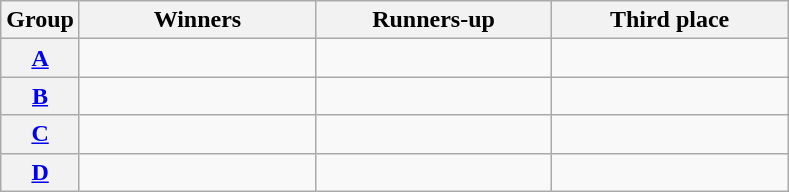<table class=wikitable>
<tr>
<th>Group</th>
<th width=150>Winners</th>
<th width=150>Runners-up</th>
<th width=150>Third place</th>
</tr>
<tr>
<th><a href='#'>A</a></th>
<td></td>
<td></td>
<td></td>
</tr>
<tr>
<th><a href='#'>B</a></th>
<td></td>
<td></td>
<td></td>
</tr>
<tr>
<th><a href='#'>C</a></th>
<td></td>
<td></td>
<td></td>
</tr>
<tr>
<th><a href='#'>D</a></th>
<td></td>
<td></td>
<td></td>
</tr>
</table>
